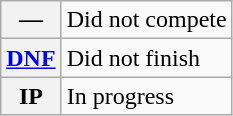<table class="wikitable">
<tr>
<th scope="row">—</th>
<td>Did not compete</td>
</tr>
<tr>
<th scope="row"><a href='#'>DNF</a></th>
<td>Did not finish</td>
</tr>
<tr>
<th scope="row">IP</th>
<td>In progress</td>
</tr>
</table>
